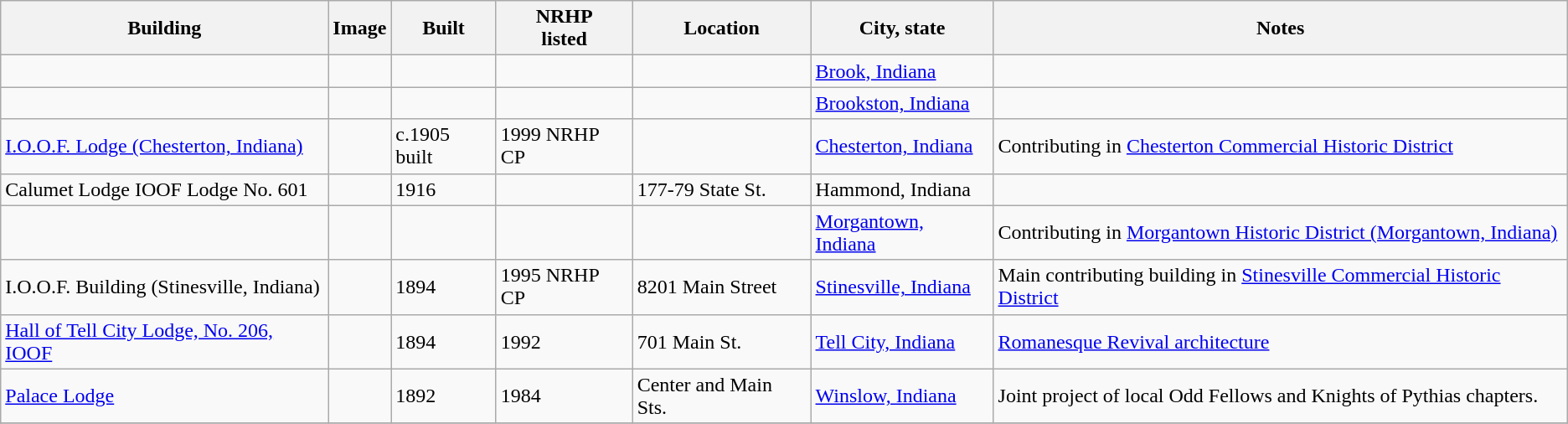<table class="wikitable sortable">
<tr>
<th>Building<br></th>
<th class="unsortable">Image</th>
<th>Built</th>
<th>NRHP<br>listed</th>
<th>Location</th>
<th>City, state</th>
<th class="unsortable">Notes</th>
</tr>
<tr>
<td></td>
<td></td>
<td></td>
<td></td>
<td></td>
<td><a href='#'>Brook, Indiana</a></td>
<td></td>
</tr>
<tr>
<td></td>
<td></td>
<td></td>
<td></td>
<td></td>
<td><a href='#'>Brookston, Indiana</a></td>
<td></td>
</tr>
<tr>
<td><a href='#'>I.O.O.F. Lodge (Chesterton, Indiana)</a></td>
<td></td>
<td>c.1905 built</td>
<td>1999 NRHP CP</td>
<td></td>
<td><a href='#'>Chesterton, Indiana</a></td>
<td>Contributing in <a href='#'>Chesterton Commercial Historic District</a></td>
</tr>
<tr>
<td>Calumet Lodge IOOF Lodge No. 601</td>
<td></td>
<td>1916</td>
<td></td>
<td>177-79 State St.</td>
<td>Hammond, Indiana</td>
<td></td>
</tr>
<tr ->
<td></td>
<td></td>
<td></td>
<td></td>
<td></td>
<td><a href='#'>Morgantown, Indiana</a></td>
<td>Contributing in <a href='#'>Morgantown Historic District (Morgantown, Indiana)</a></td>
</tr>
<tr>
<td>I.O.O.F. Building (Stinesville, Indiana)</td>
<td></td>
<td>1894</td>
<td>1995 NRHP CP</td>
<td>8201 Main Street</td>
<td><a href='#'>Stinesville, Indiana</a></td>
<td>Main contributing building in <a href='#'>Stinesville Commercial Historic District</a></td>
</tr>
<tr>
<td><a href='#'>Hall of Tell City Lodge, No. 206, IOOF</a></td>
<td></td>
<td>1894</td>
<td>1992</td>
<td>701 Main St.<br><small></small></td>
<td><a href='#'>Tell City, Indiana</a></td>
<td><a href='#'>Romanesque Revival architecture</a></td>
</tr>
<tr>
<td><a href='#'>Palace Lodge</a></td>
<td></td>
<td>1892</td>
<td>1984</td>
<td>Center and Main Sts.<br><small></small></td>
<td><a href='#'>Winslow, Indiana</a></td>
<td>Joint project of local Odd Fellows and Knights of Pythias chapters.</td>
</tr>
<tr>
</tr>
</table>
